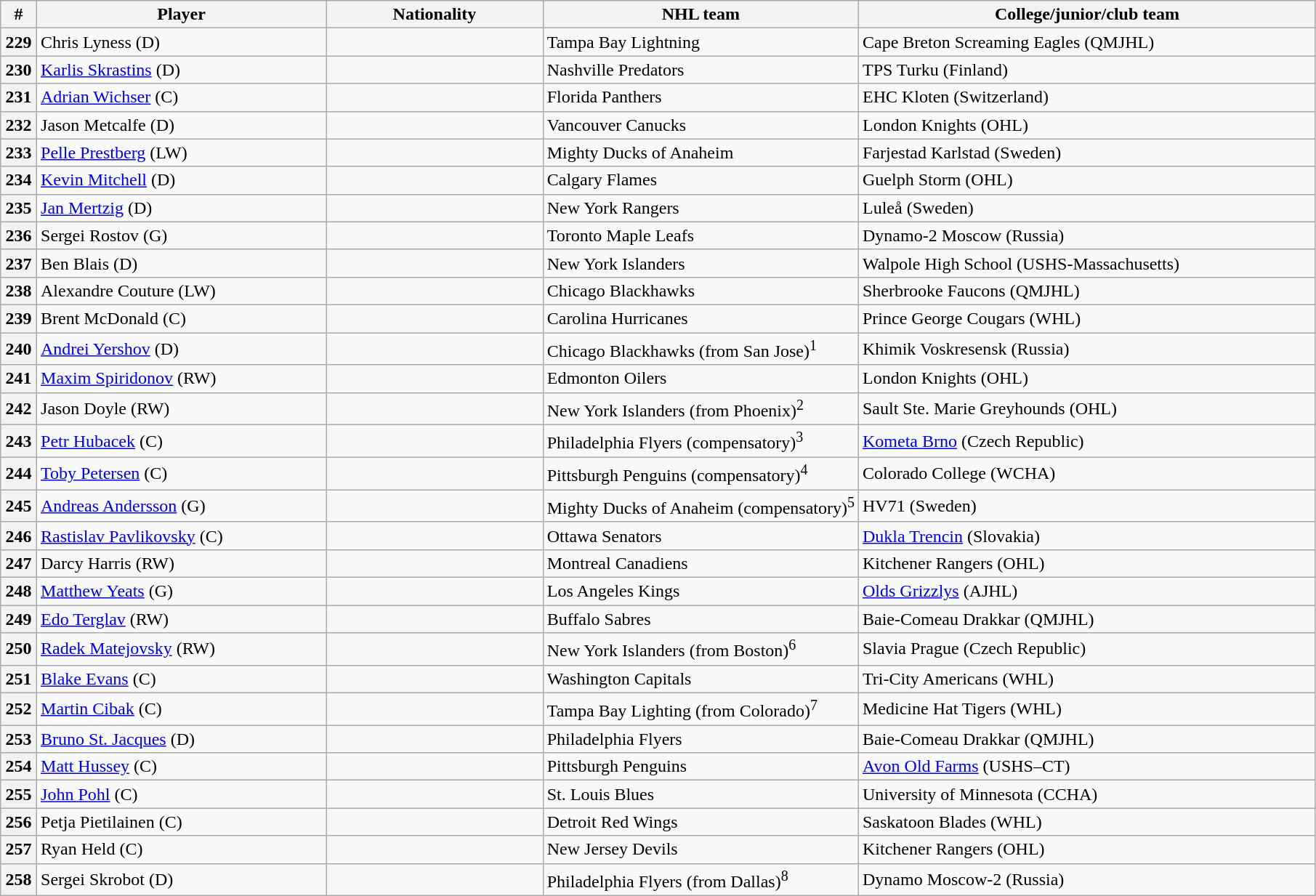<table class="wikitable">
<tr>
<th bgcolor="#DDDDFF" width="2.75%">#</th>
<th bgcolor="#DDDDFF" width="22.0%">Player</th>
<th bgcolor="#DDDDFF" width="16.5%">Nationality</th>
<th bgcolor="#DDDDFF" width="24.0%">NHL team</th>
<th bgcolor="#DDDDFF" width="100.0%">College/junior/club team</th>
</tr>
<tr>
<th>229</th>
<td>Chris Lyness (D)</td>
<td></td>
<td>Tampa Bay Lightning</td>
<td>Cape Breton Screaming Eagles (QMJHL)</td>
</tr>
<tr>
<th>230</th>
<td><a href='#'>Karlis Skrastins</a> (D)</td>
<td></td>
<td>Nashville Predators</td>
<td>TPS Turku (Finland)</td>
</tr>
<tr>
<th>231</th>
<td><a href='#'>Adrian Wichser</a> (C)</td>
<td></td>
<td>Florida Panthers</td>
<td>EHC Kloten (Switzerland)</td>
</tr>
<tr>
<th>232</th>
<td>Jason Metcalfe (D)</td>
<td></td>
<td>Vancouver Canucks</td>
<td>London Knights (OHL)</td>
</tr>
<tr>
<th>233</th>
<td><a href='#'>Pelle Prestberg</a> (LW)</td>
<td></td>
<td>Mighty Ducks of Anaheim</td>
<td>Farjestad Karlstad (Sweden)</td>
</tr>
<tr>
<th>234</th>
<td><a href='#'>Kevin Mitchell</a> (D)</td>
<td></td>
<td>Calgary Flames</td>
<td>Guelph Storm (OHL)</td>
</tr>
<tr>
<th>235</th>
<td><a href='#'>Jan Mertzig</a> (D)</td>
<td></td>
<td>New York Rangers</td>
<td>Luleå (Sweden)</td>
</tr>
<tr>
<th>236</th>
<td>Sergei Rostov (G)</td>
<td></td>
<td>Toronto Maple Leafs</td>
<td>Dynamo-2 Moscow (Russia)</td>
</tr>
<tr>
<th>237</th>
<td>Ben Blais (D)</td>
<td></td>
<td>New York Islanders</td>
<td>Walpole High School (USHS-Massachusetts)</td>
</tr>
<tr>
<th>238</th>
<td>Alexandre Couture (LW)</td>
<td></td>
<td>Chicago Blackhawks</td>
<td>Sherbrooke Faucons (QMJHL)</td>
</tr>
<tr>
<th>239</th>
<td>Brent McDonald (C)</td>
<td></td>
<td>Carolina Hurricanes</td>
<td>Prince George Cougars (WHL)</td>
</tr>
<tr>
<th>240</th>
<td><a href='#'>Andrei Yershov</a> (D)</td>
<td></td>
<td>Chicago Blackhawks (from San Jose)<sup>1</sup></td>
<td>Khimik Voskresensk (Russia)</td>
</tr>
<tr>
<th>241</th>
<td><a href='#'>Maxim Spiridonov</a> (RW)</td>
<td></td>
<td>Edmonton Oilers</td>
<td>London Knights (OHL)</td>
</tr>
<tr>
<th>242</th>
<td>Jason Doyle (RW)</td>
<td></td>
<td>New York Islanders (from Phoenix)<sup>2</sup></td>
<td>Sault Ste. Marie Greyhounds (OHL)</td>
</tr>
<tr>
<th>243</th>
<td><a href='#'>Petr Hubacek</a> (C)</td>
<td></td>
<td>Philadelphia Flyers (compensatory)<sup>3</sup></td>
<td><a href='#'>Kometa Brno</a> (Czech Republic)</td>
</tr>
<tr>
<th>244</th>
<td><a href='#'>Toby Petersen</a> (C)</td>
<td></td>
<td>Pittsburgh Penguins (compensatory)<sup>4</sup></td>
<td>Colorado College (WCHA)</td>
</tr>
<tr>
<th>245</th>
<td><a href='#'>Andreas Andersson</a> (G)</td>
<td></td>
<td>Mighty Ducks of Anaheim (compensatory)<sup>5</sup></td>
<td>HV71 (Sweden)</td>
</tr>
<tr>
<th>246</th>
<td><a href='#'>Rastislav Pavlikovsky</a> (C)</td>
<td></td>
<td>Ottawa Senators</td>
<td><a href='#'>Dukla Trencin</a> (Slovakia)</td>
</tr>
<tr>
<th>247</th>
<td>Darcy Harris (RW)</td>
<td></td>
<td>Montreal Canadiens</td>
<td>Kitchener Rangers (OHL)</td>
</tr>
<tr>
<th>248</th>
<td><a href='#'>Matthew Yeats</a> (G)</td>
<td></td>
<td>Los Angeles Kings</td>
<td><a href='#'>Olds Grizzlys</a> (AJHL)</td>
</tr>
<tr>
<th>249</th>
<td><a href='#'>Edo Terglav</a> (RW)</td>
<td></td>
<td>Buffalo Sabres</td>
<td>Baie-Comeau Drakkar (QMJHL)</td>
</tr>
<tr>
<th>250</th>
<td><a href='#'>Radek Matejovsky</a> (RW)</td>
<td></td>
<td>New York Islanders (from Boston)<sup>6</sup></td>
<td>Slavia Prague (Czech Republic)</td>
</tr>
<tr>
<th>251</th>
<td><a href='#'>Blake Evans</a> (C)</td>
<td></td>
<td>Washington Capitals</td>
<td>Tri-City Americans (WHL)</td>
</tr>
<tr>
<th>252</th>
<td><a href='#'>Martin Cibak</a> (C)</td>
<td></td>
<td>Tampa Bay Lighting (from Colorado)<sup>7</sup></td>
<td>Medicine Hat Tigers (WHL)</td>
</tr>
<tr>
<th>253</th>
<td><a href='#'>Bruno St. Jacques</a> (D)</td>
<td></td>
<td>Philadelphia Flyers</td>
<td>Baie-Comeau Drakkar (QMJHL)</td>
</tr>
<tr>
<th>254</th>
<td><a href='#'>Matt Hussey</a> (C)</td>
<td></td>
<td>Pittsburgh Penguins</td>
<td><a href='#'>Avon Old Farms</a> (USHS–CT)</td>
</tr>
<tr>
<th>255</th>
<td><a href='#'>John Pohl</a> (C)</td>
<td></td>
<td>St. Louis Blues</td>
<td>University of Minnesota (CCHA)</td>
</tr>
<tr>
<th>256</th>
<td>Petja Pietilainen (C)</td>
<td></td>
<td>Detroit Red Wings</td>
<td>Saskatoon Blades (WHL)</td>
</tr>
<tr>
<th>257</th>
<td>Ryan Held (C)</td>
<td></td>
<td>New Jersey Devils</td>
<td>Kitchener Rangers (OHL)</td>
</tr>
<tr>
<th>258</th>
<td>Sergei Skrobot (D)</td>
<td></td>
<td>Philadelphia Flyers (from Dallas)<sup>8</sup></td>
<td>Dynamo Moscow-2 (Russia)</td>
</tr>
</table>
